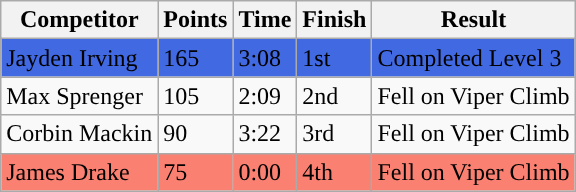<table class="wikitable sortable">
<tr>
<th nowrap="nowrap">Competitor</th>
<th>Points</th>
<th>Time</th>
<th>Finish</th>
<th>Result</th>
</tr>
<tr style="background:royalblue;">
<td>Jayden Irving</td>
<td>165</td>
<td>3:08</td>
<td>1st</td>
<td>Completed Level 3</td>
</tr>
<tr>
<td>Max Sprenger</td>
<td>105</td>
<td>2:09</td>
<td>2nd</td>
<td>Fell on Viper Climb</td>
</tr>
<tr>
<td>Corbin Mackin</td>
<td>90</td>
<td>3:22</td>
<td>3rd</td>
<td>Fell on Viper Climb</td>
</tr>
<tr style="background-color:#fa8072">
<td>James Drake</td>
<td>75</td>
<td>0:00</td>
<td>4th</td>
<td>Fell on Viper Climb</td>
</tr>
</table>
